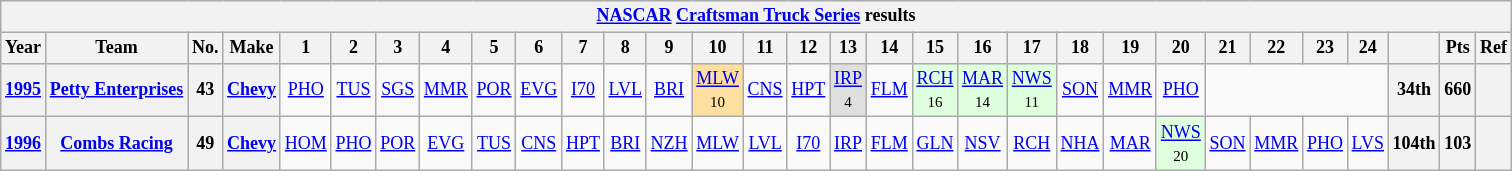<table class="wikitable" style="text-align:center; font-size:75%">
<tr>
<th colspan=45><a href='#'>NASCAR</a> <a href='#'>Craftsman Truck Series</a> results</th>
</tr>
<tr>
<th>Year</th>
<th>Team</th>
<th>No.</th>
<th>Make</th>
<th>1</th>
<th>2</th>
<th>3</th>
<th>4</th>
<th>5</th>
<th>6</th>
<th>7</th>
<th>8</th>
<th>9</th>
<th>10</th>
<th>11</th>
<th>12</th>
<th>13</th>
<th>14</th>
<th>15</th>
<th>16</th>
<th>17</th>
<th>18</th>
<th>19</th>
<th>20</th>
<th>21</th>
<th>22</th>
<th>23</th>
<th>24</th>
<th></th>
<th>Pts</th>
<th>Ref</th>
</tr>
<tr>
<th><a href='#'>1995</a></th>
<th><a href='#'>Petty Enterprises</a></th>
<th>43</th>
<th><a href='#'>Chevy</a></th>
<td><a href='#'>PHO</a></td>
<td><a href='#'>TUS</a></td>
<td><a href='#'>SGS</a></td>
<td><a href='#'>MMR</a></td>
<td><a href='#'>POR</a></td>
<td><a href='#'>EVG</a></td>
<td><a href='#'>I70</a></td>
<td><a href='#'>LVL</a></td>
<td><a href='#'>BRI</a></td>
<td style="background:#FFDF9F;"><a href='#'>MLW</a><br><small>10</small></td>
<td><a href='#'>CNS</a></td>
<td><a href='#'>HPT</a></td>
<td style="background:#DFDFDF;"><a href='#'>IRP</a><br><small>4</small></td>
<td><a href='#'>FLM</a></td>
<td style="background:#DFFFDF;"><a href='#'>RCH</a><br><small>16</small></td>
<td style="background:#DFFFDF;"><a href='#'>MAR</a><br><small>14</small></td>
<td style="background:#DFFFDF;"><a href='#'>NWS</a><br><small>11</small></td>
<td><a href='#'>SON</a></td>
<td><a href='#'>MMR</a></td>
<td><a href='#'>PHO</a></td>
<td colspan=4></td>
<th>34th</th>
<th>660</th>
<th></th>
</tr>
<tr>
<th><a href='#'>1996</a></th>
<th><a href='#'>Combs Racing</a></th>
<th>49</th>
<th><a href='#'>Chevy</a></th>
<td><a href='#'>HOM</a></td>
<td><a href='#'>PHO</a></td>
<td><a href='#'>POR</a></td>
<td><a href='#'>EVG</a></td>
<td><a href='#'>TUS</a></td>
<td><a href='#'>CNS</a></td>
<td><a href='#'>HPT</a></td>
<td><a href='#'>BRI</a></td>
<td><a href='#'>NZH</a></td>
<td><a href='#'>MLW</a></td>
<td><a href='#'>LVL</a></td>
<td><a href='#'>I70</a></td>
<td><a href='#'>IRP</a></td>
<td><a href='#'>FLM</a></td>
<td><a href='#'>GLN</a></td>
<td><a href='#'>NSV</a></td>
<td><a href='#'>RCH</a></td>
<td><a href='#'>NHA</a></td>
<td><a href='#'>MAR</a></td>
<td style="background:#DFFFDF;"><a href='#'>NWS</a><br><small>20</small></td>
<td><a href='#'>SON</a></td>
<td><a href='#'>MMR</a></td>
<td><a href='#'>PHO</a></td>
<td><a href='#'>LVS</a></td>
<th>104th</th>
<th>103</th>
<th></th>
</tr>
</table>
